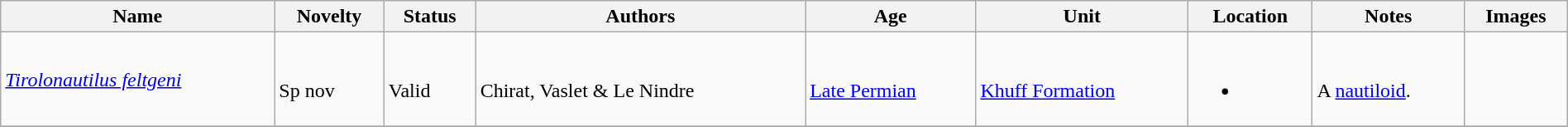<table class="wikitable sortable" align="center" width="100%">
<tr>
<th>Name</th>
<th>Novelty</th>
<th>Status</th>
<th>Authors</th>
<th>Age</th>
<th>Unit</th>
<th>Location</th>
<th>Notes</th>
<th>Images</th>
</tr>
<tr>
<td><em><a href='#'>Tirolonautilus feltgeni</a></em></td>
<td><br>Sp nov</td>
<td><br>Valid</td>
<td><br>Chirat, Vaslet & Le Nindre</td>
<td><br><a href='#'>Late Permian</a></td>
<td><br><a href='#'>Khuff Formation</a></td>
<td><br><ul><li></li></ul></td>
<td><br>A <a href='#'>nautiloid</a>.</td>
<td></td>
</tr>
<tr>
</tr>
</table>
